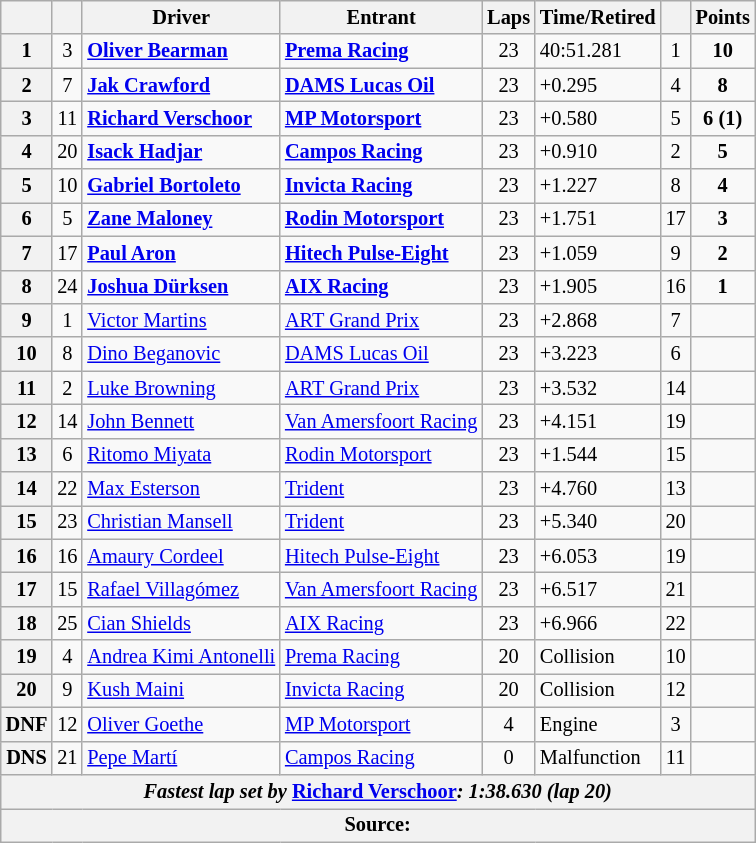<table class="wikitable" style="font-size:85%">
<tr>
<th scope="col"></th>
<th scope="col"></th>
<th scope="col">Driver</th>
<th scope="col">Entrant</th>
<th scope="col">Laps</th>
<th scope="col">Time/Retired</th>
<th scope="col"></th>
<th scope="col">Points</th>
</tr>
<tr>
<th>1</th>
<td align="center">3</td>
<td> <strong><a href='#'>Oliver Bearman</a></strong></td>
<td><strong><a href='#'>Prema Racing</a></strong></td>
<td align="center">23</td>
<td>40:51.281</td>
<td align="center">1</td>
<td align="center"><strong>10</strong></td>
</tr>
<tr>
<th>2</th>
<td align="center">7</td>
<td> <strong><a href='#'>Jak Crawford</a></strong></td>
<td><strong><a href='#'>DAMS Lucas Oil</a></strong></td>
<td align="center">23</td>
<td>+0.295</td>
<td align="center">4</td>
<td align="center"><strong>8</strong></td>
</tr>
<tr>
<th>3</th>
<td align="center">11</td>
<td><strong> <a href='#'>Richard Verschoor</a></strong></td>
<td><strong><a href='#'>MP Motorsport</a></strong></td>
<td align="center">23</td>
<td>+0.580</td>
<td align="center">5</td>
<td align="center"><strong>6 (1)</strong></td>
</tr>
<tr>
<th>4</th>
<td align="center">20</td>
<td><strong> <a href='#'>Isack Hadjar</a></strong></td>
<td><strong><a href='#'>Campos Racing</a></strong></td>
<td align="center">23</td>
<td>+0.910</td>
<td align="center">2</td>
<td align="center"><strong>5</strong></td>
</tr>
<tr>
<th>5</th>
<td align="center">10</td>
<td> <strong><a href='#'>Gabriel Bortoleto</a></strong></td>
<td><strong><a href='#'>Invicta Racing</a></strong></td>
<td align="center">23</td>
<td>+1.227</td>
<td align="center">8</td>
<td align="center"><strong>4</strong></td>
</tr>
<tr>
<th>6</th>
<td align="center">5</td>
<td><strong> <a href='#'>Zane Maloney</a></strong></td>
<td><strong><a href='#'>Rodin Motorsport</a></strong></td>
<td align="center">23</td>
<td>+1.751</td>
<td align="center">17</td>
<td align="center"><strong>3</strong></td>
</tr>
<tr>
<th>7</th>
<td align="center">17</td>
<td> <strong><a href='#'>Paul Aron</a></strong></td>
<td><strong><a href='#'>Hitech Pulse-Eight</a></strong></td>
<td align="center">23</td>
<td>+1.059</td>
<td align="center">9</td>
<td align="center"><strong>2</strong></td>
</tr>
<tr>
<th>8</th>
<td align="center">24</td>
<td> <strong><a href='#'>Joshua Dürksen</a></strong></td>
<td><strong><a href='#'>AIX Racing</a></strong></td>
<td align="center">23</td>
<td>+1.905</td>
<td align="center">16</td>
<td align="center"><strong>1</strong></td>
</tr>
<tr>
<th>9</th>
<td align="center">1</td>
<td> <a href='#'>Victor Martins</a></td>
<td><a href='#'>ART Grand Prix</a></td>
<td align="center">23</td>
<td>+2.868</td>
<td align="center">7</td>
<td align="center"></td>
</tr>
<tr>
<th>10</th>
<td align="center">8</td>
<td> <a href='#'>Dino Beganovic</a></td>
<td><a href='#'>DAMS Lucas Oil</a></td>
<td align="center">23</td>
<td>+3.223</td>
<td align="center">6</td>
<td align="center"></td>
</tr>
<tr>
<th>11</th>
<td align="center">2</td>
<td> <a href='#'>Luke Browning</a></td>
<td><a href='#'>ART Grand Prix</a></td>
<td align="center">23</td>
<td>+3.532</td>
<td align="center">14</td>
<td align="center"></td>
</tr>
<tr>
<th>12</th>
<td align="center">14</td>
<td> <a href='#'>John Bennett</a></td>
<td><a href='#'>Van Amersfoort Racing</a></td>
<td align="center">23</td>
<td>+4.151</td>
<td align="center">19</td>
<td></td>
</tr>
<tr>
<th>13</th>
<td align="center">6</td>
<td> <a href='#'>Ritomo Miyata</a></td>
<td><a href='#'>Rodin Motorsport</a></td>
<td align="center">23</td>
<td>+1.544</td>
<td align="center">15</td>
<td></td>
</tr>
<tr>
<th>14</th>
<td align="center">22</td>
<td> <a href='#'>Max Esterson</a></td>
<td><a href='#'>Trident</a></td>
<td align="center">23</td>
<td>+4.760</td>
<td align="center">13</td>
<td></td>
</tr>
<tr>
<th>15</th>
<td align="center">23</td>
<td> <a href='#'>Christian Mansell</a></td>
<td><a href='#'>Trident</a></td>
<td align="center">23</td>
<td>+5.340</td>
<td align="center">20</td>
<td></td>
</tr>
<tr>
<th>16</th>
<td align="center">16</td>
<td> <a href='#'>Amaury Cordeel</a></td>
<td><a href='#'>Hitech Pulse-Eight</a></td>
<td align="center">23</td>
<td>+6.053</td>
<td align="center">19</td>
</tr>
<tr>
<th>17</th>
<td align="center">15</td>
<td> <a href='#'>Rafael Villagómez</a></td>
<td><a href='#'>Van Amersfoort Racing</a></td>
<td align="center">23</td>
<td>+6.517</td>
<td align="center">21</td>
<td></td>
</tr>
<tr>
<th>18</th>
<td align="center">25</td>
<td> <a href='#'>Cian Shields</a></td>
<td><a href='#'>AIX Racing</a></td>
<td align="center">23</td>
<td>+6.966</td>
<td align="center">22</td>
<td></td>
</tr>
<tr>
<th>19</th>
<td align="center">4</td>
<td> <a href='#'>Andrea Kimi Antonelli</a></td>
<td><a href='#'>Prema Racing</a></td>
<td align="center">20</td>
<td>Collision</td>
<td align="center">10</td>
<td align="center"></td>
</tr>
<tr>
<th>20</th>
<td align="center">9</td>
<td> <a href='#'>Kush Maini</a></td>
<td><a href='#'>Invicta Racing</a></td>
<td align="center">20</td>
<td>Collision</td>
<td align="center">12</td>
<td align="center"></td>
</tr>
<tr>
<th>DNF</th>
<td align="center">12</td>
<td> <a href='#'>Oliver Goethe</a></td>
<td><a href='#'>MP Motorsport</a></td>
<td align="center">4</td>
<td>Engine</td>
<td align="center">3</td>
<td></td>
</tr>
<tr>
<th>DNS</th>
<td align="center">21</td>
<td> <a href='#'>Pepe Martí</a></td>
<td><a href='#'>Campos Racing</a></td>
<td align="center">0</td>
<td>Malfunction</td>
<td align="center">11</td>
<td></td>
</tr>
<tr>
<th colspan="8"><em>Fastest lap set by</em> <strong> <a href='#'>Richard Verschoor</a><strong><em>: 1:38.630 (lap 20)<em></th>
</tr>
<tr>
<th colspan="8">Source:</th>
</tr>
</table>
